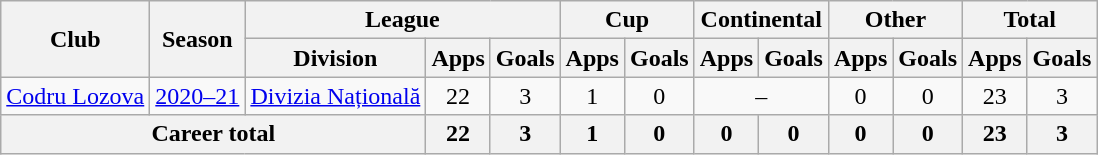<table class="wikitable" style="text-align: center">
<tr>
<th rowspan="2">Club</th>
<th rowspan="2">Season</th>
<th colspan="3">League</th>
<th colspan="2">Cup</th>
<th colspan="2">Continental</th>
<th colspan="2">Other</th>
<th colspan="2">Total</th>
</tr>
<tr>
<th>Division</th>
<th>Apps</th>
<th>Goals</th>
<th>Apps</th>
<th>Goals</th>
<th>Apps</th>
<th>Goals</th>
<th>Apps</th>
<th>Goals</th>
<th>Apps</th>
<th>Goals</th>
</tr>
<tr>
<td><a href='#'>Codru Lozova</a></td>
<td><a href='#'>2020–21</a></td>
<td><a href='#'>Divizia Națională</a></td>
<td>22</td>
<td>3</td>
<td>1</td>
<td>0</td>
<td colspan="2">–</td>
<td>0</td>
<td>0</td>
<td>23</td>
<td>3</td>
</tr>
<tr>
<th colspan=3>Career total</th>
<th>22</th>
<th>3</th>
<th>1</th>
<th>0</th>
<th>0</th>
<th>0</th>
<th>0</th>
<th>0</th>
<th>23</th>
<th>3</th>
</tr>
</table>
